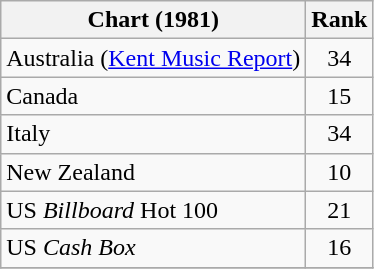<table class="wikitable sortable">
<tr>
<th align="left">Chart (1981)</th>
<th style="text-align:center;">Rank</th>
</tr>
<tr>
<td>Australia (<a href='#'>Kent Music Report</a>)</td>
<td style="text-align:center;">34</td>
</tr>
<tr>
<td>Canada</td>
<td style="text-align:center;">15</td>
</tr>
<tr>
<td>Italy</td>
<td style="text-align:center;">34</td>
</tr>
<tr>
<td>New Zealand</td>
<td style="text-align:center;">10</td>
</tr>
<tr>
<td>US <em>Billboard</em> Hot 100</td>
<td style="text-align:center;">21</td>
</tr>
<tr>
<td>US <em>Cash Box</em></td>
<td style="text-align:center;">16</td>
</tr>
<tr>
</tr>
</table>
